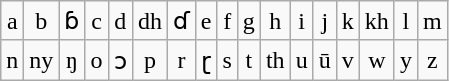<table class="wikitable" style="text-align: center;">
<tr>
<td>a</td>
<td>b</td>
<td>ɓ</td>
<td>c</td>
<td>d</td>
<td>dh</td>
<td>ɗ</td>
<td>e</td>
<td>f</td>
<td>g</td>
<td>h</td>
<td>i</td>
<td>j</td>
<td>k</td>
<td>kh</td>
<td>l</td>
<td>m</td>
</tr>
<tr>
<td>n</td>
<td>ny</td>
<td>ŋ</td>
<td>o</td>
<td>ɔ</td>
<td>p</td>
<td>r</td>
<td>ɽ</td>
<td>s</td>
<td>t</td>
<td>th</td>
<td>u</td>
<td>ū</td>
<td>v</td>
<td>w</td>
<td>y</td>
<td>z</td>
</tr>
</table>
